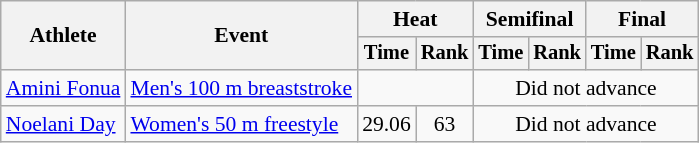<table class=wikitable style="font-size:90%">
<tr>
<th rowspan="2">Athlete</th>
<th rowspan="2">Event</th>
<th colspan="2">Heat</th>
<th colspan="2">Semifinal</th>
<th colspan="2">Final</th>
</tr>
<tr style="font-size:95%">
<th>Time</th>
<th>Rank</th>
<th>Time</th>
<th>Rank</th>
<th>Time</th>
<th>Rank</th>
</tr>
<tr align=center>
<td align=left><a href='#'>Amini Fonua</a></td>
<td align=left><a href='#'>Men's 100 m breaststroke</a></td>
<td colspan="2"></td>
<td colspan="4">Did not advance</td>
</tr>
<tr align=center>
<td align=left><a href='#'>Noelani Day</a></td>
<td align=left><a href='#'>Women's 50 m freestyle</a></td>
<td>29.06</td>
<td>63</td>
<td colspan="4">Did not advance</td>
</tr>
</table>
